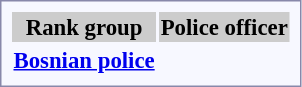<table style="border:1px solid #8888aa; background-color:#f7f8ff; padding:5px; font-size:95%; margin: 0px 12px 12px 0px;">
<tr style="background-color:#CCCCCC;">
<th>Rank group</th>
<th colspan=4>Police officer</th>
</tr>
<tr style="text-align:center;">
<td rowspan=2> <strong><a href='#'>Bosnian police</a></strong></td>
<td></td>
<td></td>
<td></td>
<td></td>
</tr>
<tr style="text-align:center;">
<td></td>
<td></td>
<td></td>
<td></td>
</tr>
</table>
